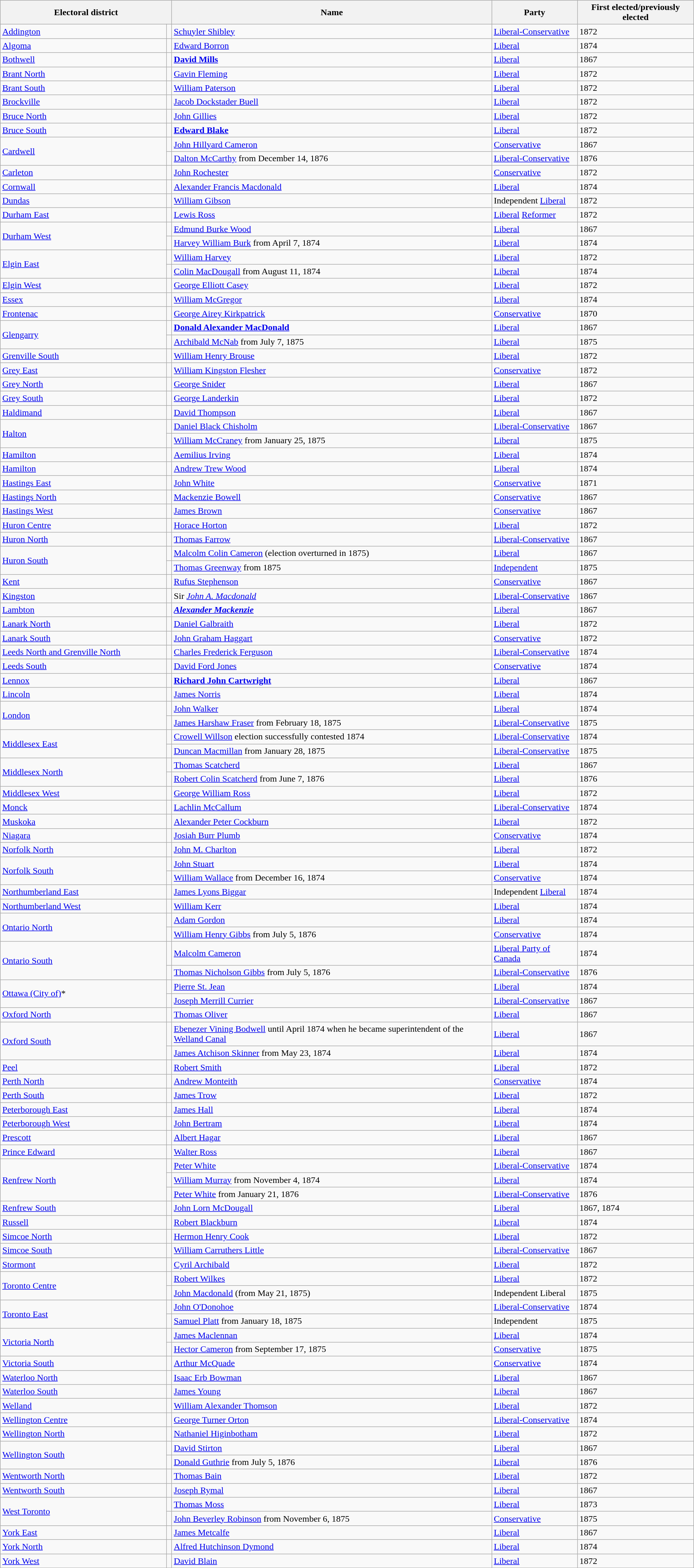<table class="wikitable">
<tr>
<th colspan="2">Electoral district</th>
<th>Name</th>
<th>Party</th>
<th>First elected/previously elected</th>
</tr>
<tr>
<td width=24%><a href='#'>Addington</a></td>
<td></td>
<td><a href='#'>Schuyler Shibley</a></td>
<td><a href='#'>Liberal-Conservative</a></td>
<td>1872</td>
</tr>
<tr>
<td><a href='#'>Algoma</a></td>
<td></td>
<td><a href='#'>Edward Borron</a></td>
<td><a href='#'>Liberal</a></td>
<td>1874</td>
</tr>
<tr>
<td><a href='#'>Bothwell</a></td>
<td></td>
<td><strong><a href='#'>David Mills</a></strong></td>
<td><a href='#'>Liberal</a></td>
<td>1867</td>
</tr>
<tr>
<td><a href='#'>Brant North</a></td>
<td></td>
<td><a href='#'>Gavin Fleming</a></td>
<td><a href='#'>Liberal</a></td>
<td>1872</td>
</tr>
<tr>
<td><a href='#'>Brant South</a></td>
<td></td>
<td><a href='#'>William Paterson</a></td>
<td><a href='#'>Liberal</a></td>
<td>1872</td>
</tr>
<tr>
<td><a href='#'>Brockville</a></td>
<td></td>
<td><a href='#'>Jacob Dockstader Buell</a></td>
<td><a href='#'>Liberal</a></td>
<td>1872</td>
</tr>
<tr>
<td><a href='#'>Bruce North</a></td>
<td></td>
<td><a href='#'>John Gillies</a></td>
<td><a href='#'>Liberal</a></td>
<td>1872</td>
</tr>
<tr>
<td><a href='#'>Bruce South</a></td>
<td></td>
<td><strong><a href='#'>Edward Blake</a></strong></td>
<td><a href='#'>Liberal</a></td>
<td>1872</td>
</tr>
<tr>
<td rowspan=2><a href='#'>Cardwell</a></td>
<td></td>
<td><a href='#'>John Hillyard Cameron</a></td>
<td><a href='#'>Conservative</a></td>
<td>1867</td>
</tr>
<tr>
<td></td>
<td><a href='#'>Dalton McCarthy</a> from December 14, 1876</td>
<td><a href='#'>Liberal-Conservative</a></td>
<td>1876</td>
</tr>
<tr>
<td><a href='#'>Carleton</a></td>
<td></td>
<td><a href='#'>John Rochester</a></td>
<td><a href='#'>Conservative</a></td>
<td>1872</td>
</tr>
<tr>
<td><a href='#'>Cornwall</a></td>
<td></td>
<td><a href='#'>Alexander Francis Macdonald</a></td>
<td><a href='#'>Liberal</a></td>
<td>1874</td>
</tr>
<tr>
<td><a href='#'>Dundas</a></td>
<td></td>
<td><a href='#'>William Gibson</a></td>
<td>Independent <a href='#'>Liberal</a></td>
<td>1872</td>
</tr>
<tr>
<td><a href='#'>Durham East</a></td>
<td></td>
<td><a href='#'>Lewis Ross</a></td>
<td><a href='#'>Liberal</a> <a href='#'>Reformer</a></td>
<td>1872</td>
</tr>
<tr>
<td rowspan=2><a href='#'>Durham West</a></td>
<td></td>
<td><a href='#'>Edmund Burke Wood</a></td>
<td><a href='#'>Liberal</a></td>
<td>1867</td>
</tr>
<tr>
<td></td>
<td><a href='#'>Harvey William Burk</a> from April 7, 1874</td>
<td><a href='#'>Liberal</a></td>
<td>1874</td>
</tr>
<tr>
<td rowspan=2><a href='#'>Elgin East</a></td>
<td></td>
<td><a href='#'>William Harvey</a></td>
<td><a href='#'>Liberal</a></td>
<td>1872</td>
</tr>
<tr>
<td></td>
<td><a href='#'>Colin MacDougall</a> from August 11, 1874</td>
<td><a href='#'>Liberal</a></td>
<td>1874</td>
</tr>
<tr>
<td><a href='#'>Elgin West</a></td>
<td></td>
<td><a href='#'>George Elliott Casey</a></td>
<td><a href='#'>Liberal</a></td>
<td>1872</td>
</tr>
<tr>
<td><a href='#'>Essex</a></td>
<td></td>
<td><a href='#'>William McGregor</a></td>
<td><a href='#'>Liberal</a></td>
<td>1874</td>
</tr>
<tr>
<td><a href='#'>Frontenac</a></td>
<td></td>
<td><a href='#'>George Airey Kirkpatrick</a></td>
<td><a href='#'>Conservative</a></td>
<td>1870</td>
</tr>
<tr>
<td rowspan=2><a href='#'>Glengarry</a></td>
<td></td>
<td><strong><a href='#'>Donald Alexander MacDonald</a></strong></td>
<td><a href='#'>Liberal</a></td>
<td>1867</td>
</tr>
<tr>
<td></td>
<td><a href='#'>Archibald McNab</a> from July 7, 1875</td>
<td><a href='#'>Liberal</a></td>
<td>1875</td>
</tr>
<tr>
<td><a href='#'>Grenville South</a></td>
<td></td>
<td><a href='#'>William Henry Brouse</a></td>
<td><a href='#'>Liberal</a></td>
<td>1872</td>
</tr>
<tr>
<td><a href='#'>Grey East</a></td>
<td></td>
<td><a href='#'>William Kingston Flesher</a></td>
<td><a href='#'>Conservative</a></td>
<td>1872</td>
</tr>
<tr>
<td><a href='#'>Grey North</a></td>
<td></td>
<td><a href='#'>George Snider</a></td>
<td><a href='#'>Liberal</a></td>
<td>1867</td>
</tr>
<tr>
<td><a href='#'>Grey South</a></td>
<td></td>
<td><a href='#'>George Landerkin</a></td>
<td><a href='#'>Liberal</a></td>
<td>1872</td>
</tr>
<tr>
<td><a href='#'>Haldimand</a></td>
<td></td>
<td><a href='#'>David Thompson</a></td>
<td><a href='#'>Liberal</a></td>
<td>1867</td>
</tr>
<tr>
<td rowspan=2><a href='#'>Halton</a></td>
<td></td>
<td><a href='#'>Daniel Black Chisholm</a></td>
<td><a href='#'>Liberal-Conservative</a></td>
<td>1867</td>
</tr>
<tr>
<td></td>
<td><a href='#'>William McCraney</a> from January 25, 1875</td>
<td><a href='#'>Liberal</a></td>
<td>1875</td>
</tr>
<tr>
<td><a href='#'>Hamilton</a></td>
<td></td>
<td><a href='#'>Aemilius Irving</a></td>
<td><a href='#'>Liberal</a></td>
<td>1874</td>
</tr>
<tr>
<td><a href='#'>Hamilton</a></td>
<td></td>
<td><a href='#'>Andrew Trew Wood</a></td>
<td><a href='#'>Liberal</a></td>
<td>1874</td>
</tr>
<tr>
<td><a href='#'>Hastings East</a></td>
<td></td>
<td><a href='#'>John White</a></td>
<td><a href='#'>Conservative</a></td>
<td>1871</td>
</tr>
<tr>
<td><a href='#'>Hastings North</a></td>
<td></td>
<td><a href='#'>Mackenzie Bowell</a></td>
<td><a href='#'>Conservative</a></td>
<td>1867</td>
</tr>
<tr>
<td><a href='#'>Hastings West</a></td>
<td></td>
<td><a href='#'>James Brown</a></td>
<td><a href='#'>Conservative</a></td>
<td>1867</td>
</tr>
<tr>
<td><a href='#'>Huron Centre</a></td>
<td></td>
<td><a href='#'>Horace Horton</a></td>
<td><a href='#'>Liberal</a></td>
<td>1872</td>
</tr>
<tr>
<td><a href='#'>Huron North</a></td>
<td></td>
<td><a href='#'>Thomas Farrow</a></td>
<td><a href='#'>Liberal-Conservative</a></td>
<td>1867</td>
</tr>
<tr>
<td rowspan=2><a href='#'>Huron South</a></td>
<td></td>
<td><a href='#'>Malcolm Colin Cameron</a> (election overturned in 1875)</td>
<td><a href='#'>Liberal</a></td>
<td>1867</td>
</tr>
<tr>
<td></td>
<td><a href='#'>Thomas Greenway</a> from 1875</td>
<td><a href='#'>Independent</a></td>
<td>1875</td>
</tr>
<tr>
<td><a href='#'>Kent</a></td>
<td></td>
<td><a href='#'>Rufus Stephenson</a></td>
<td><a href='#'>Conservative</a></td>
<td>1867</td>
</tr>
<tr>
<td><a href='#'>Kingston</a></td>
<td></td>
<td>Sir <em><a href='#'>John A. Macdonald</a></em></td>
<td><a href='#'>Liberal-Conservative</a></td>
<td>1867</td>
</tr>
<tr>
<td><a href='#'>Lambton</a></td>
<td></td>
<td><strong><em><a href='#'>Alexander Mackenzie</a></em></strong></td>
<td><a href='#'>Liberal</a></td>
<td>1867</td>
</tr>
<tr>
<td><a href='#'>Lanark North</a></td>
<td></td>
<td><a href='#'>Daniel Galbraith</a></td>
<td><a href='#'>Liberal</a></td>
<td>1872</td>
</tr>
<tr>
<td><a href='#'>Lanark South</a></td>
<td></td>
<td><a href='#'>John Graham Haggart</a></td>
<td><a href='#'>Conservative</a></td>
<td>1872</td>
</tr>
<tr>
<td><a href='#'>Leeds North and Grenville North</a></td>
<td></td>
<td><a href='#'>Charles Frederick Ferguson</a></td>
<td><a href='#'>Liberal-Conservative</a></td>
<td>1874</td>
</tr>
<tr>
<td><a href='#'>Leeds South</a></td>
<td></td>
<td><a href='#'>David Ford Jones</a></td>
<td><a href='#'>Conservative</a></td>
<td>1874</td>
</tr>
<tr>
<td><a href='#'>Lennox</a></td>
<td></td>
<td><strong><a href='#'>Richard John Cartwright</a></strong></td>
<td><a href='#'>Liberal</a></td>
<td>1867</td>
</tr>
<tr>
<td><a href='#'>Lincoln</a></td>
<td></td>
<td><a href='#'>James Norris</a></td>
<td><a href='#'>Liberal</a></td>
<td>1874</td>
</tr>
<tr>
<td rowspan=2><a href='#'>London</a></td>
<td></td>
<td><a href='#'>John Walker</a></td>
<td><a href='#'>Liberal</a></td>
<td>1874</td>
</tr>
<tr>
<td></td>
<td><a href='#'>James Harshaw Fraser</a> from February 18, 1875</td>
<td><a href='#'>Liberal-Conservative</a></td>
<td>1875</td>
</tr>
<tr>
<td rowspan=2><a href='#'>Middlesex East</a></td>
<td></td>
<td><a href='#'>Crowell Willson</a> election successfully contested 1874</td>
<td><a href='#'>Liberal-Conservative</a></td>
<td>1874</td>
</tr>
<tr>
<td></td>
<td><a href='#'>Duncan Macmillan</a> from January 28, 1875</td>
<td><a href='#'>Liberal-Conservative</a></td>
<td>1875</td>
</tr>
<tr>
<td rowspan=2><a href='#'>Middlesex North</a></td>
<td></td>
<td><a href='#'>Thomas Scatcherd</a></td>
<td><a href='#'>Liberal</a></td>
<td>1867</td>
</tr>
<tr>
<td></td>
<td><a href='#'>Robert Colin Scatcherd</a> from June 7, 1876</td>
<td><a href='#'>Liberal</a></td>
<td>1876</td>
</tr>
<tr>
<td><a href='#'>Middlesex West</a></td>
<td></td>
<td><a href='#'>George William Ross</a></td>
<td><a href='#'>Liberal</a></td>
<td>1872</td>
</tr>
<tr>
<td><a href='#'>Monck</a></td>
<td></td>
<td><a href='#'>Lachlin McCallum</a></td>
<td><a href='#'>Liberal-Conservative</a></td>
<td>1874</td>
</tr>
<tr>
<td><a href='#'>Muskoka</a></td>
<td></td>
<td><a href='#'>Alexander Peter Cockburn</a></td>
<td><a href='#'>Liberal</a></td>
<td>1872</td>
</tr>
<tr>
<td><a href='#'>Niagara</a></td>
<td></td>
<td><a href='#'>Josiah Burr Plumb</a></td>
<td><a href='#'>Conservative</a></td>
<td>1874</td>
</tr>
<tr>
<td><a href='#'>Norfolk North</a></td>
<td></td>
<td><a href='#'>John M. Charlton</a></td>
<td><a href='#'>Liberal</a></td>
<td>1872</td>
</tr>
<tr>
<td rowspan=2><a href='#'>Norfolk South</a></td>
<td></td>
<td><a href='#'>John Stuart</a></td>
<td><a href='#'>Liberal</a></td>
<td>1874</td>
</tr>
<tr>
<td></td>
<td><a href='#'>William Wallace</a> from December 16, 1874</td>
<td><a href='#'>Conservative</a></td>
<td>1874</td>
</tr>
<tr>
<td><a href='#'>Northumberland East</a></td>
<td></td>
<td><a href='#'>James Lyons Biggar</a></td>
<td>Independent <a href='#'>Liberal</a></td>
<td>1874</td>
</tr>
<tr>
<td><a href='#'>Northumberland West</a></td>
<td></td>
<td><a href='#'>William Kerr</a></td>
<td><a href='#'>Liberal</a></td>
<td>1874</td>
</tr>
<tr>
<td rowspan=2><a href='#'>Ontario North</a></td>
<td></td>
<td><a href='#'>Adam Gordon</a></td>
<td><a href='#'>Liberal</a></td>
<td>1874</td>
</tr>
<tr>
<td></td>
<td><a href='#'>William Henry Gibbs</a> from July 5, 1876</td>
<td><a href='#'>Conservative</a></td>
<td>1874</td>
</tr>
<tr>
<td rowspan=2><a href='#'>Ontario South</a></td>
<td></td>
<td><a href='#'>Malcolm Cameron</a></td>
<td><a href='#'>Liberal Party of Canada</a></td>
<td>1874</td>
</tr>
<tr>
<td></td>
<td><a href='#'>Thomas Nicholson Gibbs</a> from July 5, 1876</td>
<td><a href='#'>Liberal-Conservative</a></td>
<td>1876</td>
</tr>
<tr>
<td rowspan=2><a href='#'>Ottawa (City of)</a>*</td>
<td></td>
<td><a href='#'>Pierre St. Jean</a></td>
<td><a href='#'>Liberal</a></td>
<td>1874</td>
</tr>
<tr>
<td></td>
<td><a href='#'>Joseph Merrill Currier</a></td>
<td><a href='#'>Liberal-Conservative</a></td>
<td>1867</td>
</tr>
<tr>
<td><a href='#'>Oxford North</a></td>
<td></td>
<td><a href='#'>Thomas Oliver</a></td>
<td><a href='#'>Liberal</a></td>
<td>1867</td>
</tr>
<tr>
<td rowspan=2><a href='#'>Oxford South</a></td>
<td></td>
<td><a href='#'>Ebenezer Vining Bodwell</a> until April 1874 when he became superintendent of the <a href='#'>Welland Canal</a></td>
<td><a href='#'>Liberal</a></td>
<td>1867</td>
</tr>
<tr>
<td></td>
<td><a href='#'>James Atchison Skinner</a> from May 23, 1874</td>
<td><a href='#'>Liberal</a></td>
<td>1874</td>
</tr>
<tr>
<td><a href='#'>Peel</a></td>
<td></td>
<td><a href='#'>Robert Smith</a></td>
<td><a href='#'>Liberal</a></td>
<td>1872</td>
</tr>
<tr>
<td><a href='#'>Perth North</a></td>
<td></td>
<td><a href='#'>Andrew Monteith</a></td>
<td><a href='#'>Conservative</a></td>
<td>1874</td>
</tr>
<tr>
<td><a href='#'>Perth South</a></td>
<td></td>
<td><a href='#'>James Trow</a></td>
<td><a href='#'>Liberal</a></td>
<td>1872</td>
</tr>
<tr>
<td><a href='#'>Peterborough East</a></td>
<td></td>
<td><a href='#'>James Hall</a></td>
<td><a href='#'>Liberal</a></td>
<td>1874</td>
</tr>
<tr>
<td><a href='#'>Peterborough West</a></td>
<td></td>
<td><a href='#'>John Bertram</a></td>
<td><a href='#'>Liberal</a></td>
<td>1874</td>
</tr>
<tr>
<td><a href='#'>Prescott</a></td>
<td></td>
<td><a href='#'>Albert Hagar</a></td>
<td><a href='#'>Liberal</a></td>
<td>1867</td>
</tr>
<tr>
<td><a href='#'>Prince Edward</a></td>
<td></td>
<td><a href='#'>Walter Ross</a></td>
<td><a href='#'>Liberal</a></td>
<td>1867</td>
</tr>
<tr>
<td rowspan=3><a href='#'>Renfrew North</a></td>
<td></td>
<td><a href='#'>Peter White</a></td>
<td><a href='#'>Liberal-Conservative</a></td>
<td>1874</td>
</tr>
<tr>
<td></td>
<td><a href='#'>William Murray</a> from November 4, 1874</td>
<td><a href='#'>Liberal</a></td>
<td>1874</td>
</tr>
<tr>
<td></td>
<td><a href='#'>Peter White</a> from January 21, 1876</td>
<td><a href='#'>Liberal-Conservative</a></td>
<td>1876</td>
</tr>
<tr>
<td><a href='#'>Renfrew South</a></td>
<td></td>
<td><a href='#'>John Lorn McDougall</a></td>
<td><a href='#'>Liberal</a></td>
<td>1867, 1874</td>
</tr>
<tr>
<td><a href='#'>Russell</a></td>
<td></td>
<td><a href='#'>Robert Blackburn</a></td>
<td><a href='#'>Liberal</a></td>
<td>1874</td>
</tr>
<tr>
<td><a href='#'>Simcoe North</a></td>
<td></td>
<td><a href='#'>Hermon Henry Cook</a></td>
<td><a href='#'>Liberal</a></td>
<td>1872</td>
</tr>
<tr>
<td><a href='#'>Simcoe South</a></td>
<td></td>
<td><a href='#'>William Carruthers Little</a></td>
<td><a href='#'>Liberal-Conservative</a></td>
<td>1867</td>
</tr>
<tr>
<td><a href='#'>Stormont</a></td>
<td></td>
<td><a href='#'>Cyril Archibald</a></td>
<td><a href='#'>Liberal</a></td>
<td>1872</td>
</tr>
<tr>
<td rowspan=2><a href='#'>Toronto Centre</a></td>
<td></td>
<td><a href='#'>Robert Wilkes</a></td>
<td><a href='#'>Liberal</a></td>
<td>1872</td>
</tr>
<tr>
<td></td>
<td><a href='#'>John Macdonald</a> (from May 21, 1875)</td>
<td>Independent Liberal</td>
<td>1875</td>
</tr>
<tr>
<td rowspan=2><a href='#'>Toronto East</a></td>
<td></td>
<td><a href='#'>John O'Donohoe</a></td>
<td><a href='#'>Liberal-Conservative</a></td>
<td>1874</td>
</tr>
<tr>
<td></td>
<td><a href='#'>Samuel Platt</a> from January 18, 1875</td>
<td>Independent</td>
<td>1875</td>
</tr>
<tr>
<td rowspan=2><a href='#'>Victoria North</a></td>
<td></td>
<td><a href='#'>James Maclennan</a></td>
<td><a href='#'>Liberal</a></td>
<td>1874</td>
</tr>
<tr>
<td></td>
<td><a href='#'>Hector Cameron</a> from September 17, 1875</td>
<td><a href='#'>Conservative</a></td>
<td>1875</td>
</tr>
<tr>
<td><a href='#'>Victoria South</a></td>
<td></td>
<td><a href='#'>Arthur McQuade</a></td>
<td><a href='#'>Conservative</a></td>
<td>1874</td>
</tr>
<tr>
<td><a href='#'>Waterloo North</a></td>
<td></td>
<td><a href='#'>Isaac Erb Bowman</a></td>
<td><a href='#'>Liberal</a></td>
<td>1867</td>
</tr>
<tr>
<td><a href='#'>Waterloo South</a></td>
<td></td>
<td><a href='#'>James Young</a></td>
<td><a href='#'>Liberal</a></td>
<td>1867</td>
</tr>
<tr>
<td><a href='#'>Welland</a></td>
<td></td>
<td><a href='#'>William Alexander Thomson</a></td>
<td><a href='#'>Liberal</a></td>
<td>1872</td>
</tr>
<tr>
<td><a href='#'>Wellington Centre</a></td>
<td></td>
<td><a href='#'>George Turner Orton</a></td>
<td><a href='#'>Liberal-Conservative</a></td>
<td>1874</td>
</tr>
<tr>
<td><a href='#'>Wellington North</a></td>
<td></td>
<td><a href='#'>Nathaniel Higinbotham</a></td>
<td><a href='#'>Liberal</a></td>
<td>1872</td>
</tr>
<tr>
<td rowspan=2><a href='#'>Wellington South</a></td>
<td></td>
<td><a href='#'>David Stirton</a></td>
<td><a href='#'>Liberal</a></td>
<td>1867</td>
</tr>
<tr>
<td></td>
<td><a href='#'>Donald Guthrie</a> from July 5, 1876</td>
<td><a href='#'>Liberal</a></td>
<td>1876</td>
</tr>
<tr>
<td><a href='#'>Wentworth North</a></td>
<td></td>
<td><a href='#'>Thomas Bain</a></td>
<td><a href='#'>Liberal</a></td>
<td>1872</td>
</tr>
<tr>
<td><a href='#'>Wentworth South</a></td>
<td></td>
<td><a href='#'>Joseph Rymal</a></td>
<td><a href='#'>Liberal</a></td>
<td>1867</td>
</tr>
<tr>
<td rowspan=2><a href='#'>West Toronto</a></td>
<td></td>
<td><a href='#'>Thomas Moss</a></td>
<td><a href='#'>Liberal</a></td>
<td>1873</td>
</tr>
<tr>
<td></td>
<td><a href='#'>John Beverley Robinson</a> from November 6, 1875</td>
<td><a href='#'>Conservative</a></td>
<td>1875</td>
</tr>
<tr>
<td><a href='#'>York East</a></td>
<td></td>
<td><a href='#'>James Metcalfe</a></td>
<td><a href='#'>Liberal</a></td>
<td>1867</td>
</tr>
<tr>
<td><a href='#'>York North</a></td>
<td></td>
<td><a href='#'>Alfred Hutchinson Dymond</a></td>
<td><a href='#'>Liberal</a></td>
<td>1874</td>
</tr>
<tr>
<td><a href='#'>York West</a></td>
<td></td>
<td><a href='#'>David Blain</a></td>
<td><a href='#'>Liberal</a></td>
<td>1872</td>
</tr>
</table>
